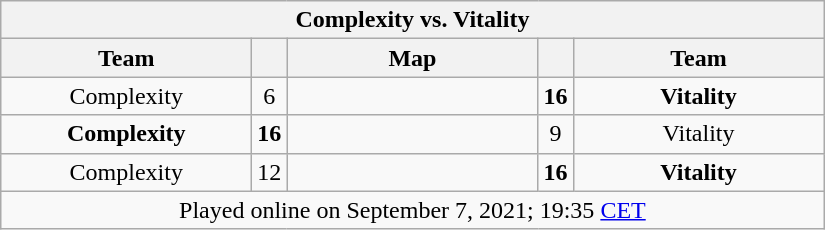<table class="wikitable plainrowheaders" style="text-align:center;">
<tr>
<th scope="col" colspan="5">Complexity vs. Vitality</th>
</tr>
<tr>
<th scope="col" style="width:10em;">Team</th>
<th scope="col"></th>
<th scope="col" style="width:10em;">Map</th>
<th scope="col"></th>
<th scope="col" style="width:10em;">Team</th>
</tr>
<tr>
<td>Complexity</td>
<td>6</td>
<td></td>
<td><strong>16</strong></td>
<td><strong>Vitality</strong></td>
</tr>
<tr>
<td><strong>Complexity</strong></td>
<td><strong>16</strong></td>
<td></td>
<td>9</td>
<td>Vitality</td>
</tr>
<tr>
<td>Complexity</td>
<td>12</td>
<td></td>
<td><strong>16</strong></td>
<td><strong>Vitality</strong></td>
</tr>
<tr>
<td colspan="5">Played online on September 7, 2021; 19:35 <a href='#'>CET</a></td>
</tr>
</table>
